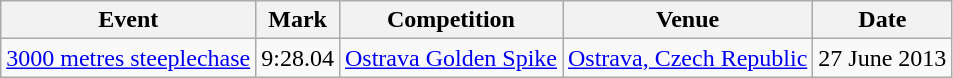<table class=wikitable>
<tr>
<th>Event</th>
<th>Mark</th>
<th>Competition</th>
<th>Venue</th>
<th>Date</th>
</tr>
<tr>
<td><a href='#'>3000 metres steeplechase</a></td>
<td>9:28.04</td>
<td><a href='#'>Ostrava Golden Spike</a></td>
<td><a href='#'>Ostrava, Czech Republic</a></td>
<td>27 June 2013</td>
</tr>
</table>
